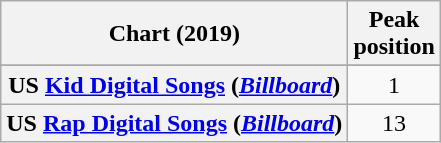<table class="wikitable sortable plainrowheaders" style="text-align:center">
<tr>
<th scope="col">Chart (2019)</th>
<th scope="col">Peak<br>position</th>
</tr>
<tr>
</tr>
<tr>
<th scope="row">US <a href='#'>Kid Digital Songs</a> (<em><a href='#'>Billboard</a></em>)</th>
<td>1</td>
</tr>
<tr>
<th scope="row">US <a href='#'>Rap Digital Songs</a> (<em><a href='#'>Billboard</a></em>)</th>
<td>13</td>
</tr>
</table>
